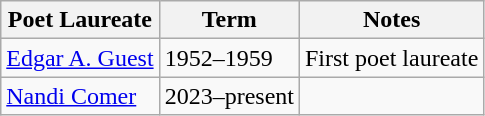<table class="wikitable">
<tr>
<th>Poet Laureate</th>
<th>Term</th>
<th>Notes</th>
</tr>
<tr>
<td><a href='#'>Edgar A. Guest</a></td>
<td>1952–1959</td>
<td>First poet laureate</td>
</tr>
<tr>
<td><a href='#'>Nandi Comer</a></td>
<td>2023–present</td>
<td></td>
</tr>
</table>
